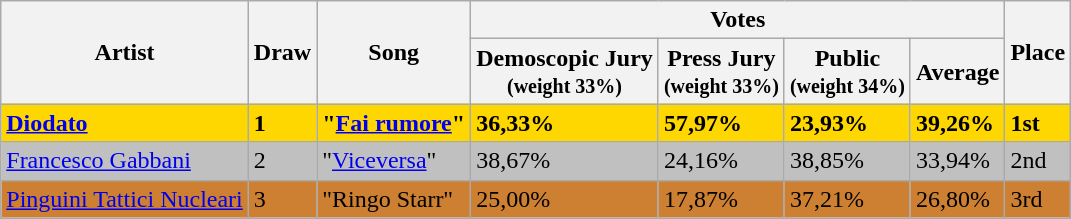<table class="wikitable sortable">
<tr>
<th rowspan="2">Artist</th>
<th rowspan="2">Draw</th>
<th rowspan="2">Song</th>
<th colspan="4" class="unsortable">Votes</th>
<th rowspan="2">Place</th>
</tr>
<tr>
<th>Demoscopic Jury<br><small>(weight 33%)</small></th>
<th>Press Jury<br><small>(weight 33%)</small></th>
<th>Public<br><small>(weight 34%)</small></th>
<th>Average</th>
</tr>
<tr style=background:gold;">
<td><strong><a href='#'>Diodato</a></strong></td>
<td><strong>1</strong></td>
<td><strong>"<a href='#'>Fai rumore</a>"</strong></td>
<td><strong>36,33%</strong></td>
<td><strong>57,97%</strong></td>
<td><strong>23,93%</strong></td>
<td><strong>39,26%</strong></td>
<td><strong>1st</strong></td>
</tr>
<tr style=background:silver;">
<td><a href='#'>Francesco Gabbani</a></td>
<td>2</td>
<td>"<a href='#'>Viceversa</a>"</td>
<td>38,67%</td>
<td>24,16%</td>
<td>38,85%</td>
<td>33,94%</td>
<td>2nd</td>
</tr>
<tr style=background:#cd7f32;">
<td><a href='#'>Pinguini Tattici Nucleari</a></td>
<td>3</td>
<td>"Ringo Starr"</td>
<td>25,00%</td>
<td>17,87%</td>
<td>37,21%</td>
<td>26,80%</td>
<td>3rd</td>
</tr>
</table>
